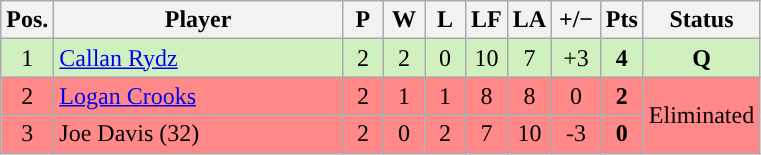<table class="wikitable" style="text-align:center; margin: 1em auto 1em auto, align:left">
<tr>
<th width=20>Pos.</th>
<th width=185>Player</th>
<th width=20>P</th>
<th width=20>W</th>
<th width=20>L</th>
<th width=20>LF</th>
<th width=20>LA</th>
<th width=25>+/−</th>
<th width=20>Pts</th>
<th width=70>Status</th>
</tr>
<tr style="background:#D0F0C0;">
<td>1</td>
<td align=left> <a href='#'>Callan Rydz</a></td>
<td>2</td>
<td>2</td>
<td>0</td>
<td>10</td>
<td>7</td>
<td>+3</td>
<td><strong>4</strong></td>
<td rowspan=1><strong>Q</strong></td>
</tr>
<tr style="background:#FF8888;">
<td>2</td>
<td align=left> <a href='#'>Logan Crooks</a></td>
<td>2</td>
<td>1</td>
<td>1</td>
<td>8</td>
<td>8</td>
<td>0</td>
<td><strong>2</strong></td>
<td rowspan=2>Eliminated</td>
</tr>
<tr style="background:#FF8888;">
<td>3</td>
<td align=left> Joe Davis (32)</td>
<td>2</td>
<td>0</td>
<td>2</td>
<td>7</td>
<td>10</td>
<td>-3</td>
<td><strong>0</strong></td>
</tr>
</table>
